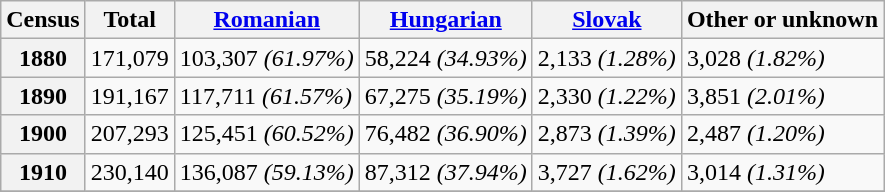<table class="wikitable">
<tr>
<th>Census</th>
<th>Total</th>
<th><a href='#'>Romanian</a></th>
<th><a href='#'>Hungarian</a></th>
<th><a href='#'>Slovak</a></th>
<th>Other or unknown</th>
</tr>
<tr>
<th>1880</th>
<td>171,079</td>
<td>103,307 <em>(61.97%)</em></td>
<td>58,224 <em>(34.93%)</em></td>
<td>2,133 <em>(1.28%)</em></td>
<td>3,028 <em>(1.82%)</em></td>
</tr>
<tr>
<th>1890</th>
<td>191,167</td>
<td>117,711 <em>(61.57%)</em></td>
<td>67,275 <em>(35.19%)</em></td>
<td>2,330 <em>(1.22%)</em></td>
<td>3,851 <em>(2.01%)</em></td>
</tr>
<tr>
<th>1900</th>
<td>207,293</td>
<td>125,451 <em>(60.52%)</em></td>
<td>76,482 <em>(36.90%)</em></td>
<td>2,873 <em>(1.39%)</em></td>
<td>2,487 <em>(1.20%)</em></td>
</tr>
<tr>
<th>1910</th>
<td>230,140</td>
<td>136,087 <em>(59.13%)</em></td>
<td>87,312 <em>(37.94%)</em></td>
<td>3,727 <em>(1.62%)</em></td>
<td>3,014 <em>(1.31%)</em></td>
</tr>
<tr>
</tr>
</table>
